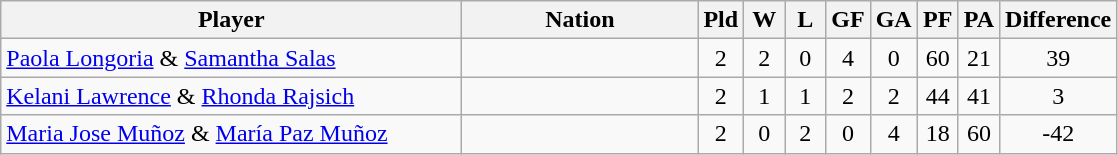<table class="wikitable" style="text-align:center">
<tr>
<th width="300">Player</th>
<th width="150">Nation</th>
<th width=20>Pld</th>
<th width=20>W</th>
<th width=20>L</th>
<th width=20>GF</th>
<th width=20>GA</th>
<th width=20>PF</th>
<th width=20>PA</th>
<th width=30>Difference</th>
</tr>
<tr>
<td align="left"><a href='#'>Paola Longoria</a> & <a href='#'>Samantha Salas</a></td>
<td align="left"></td>
<td>2</td>
<td>2</td>
<td>0</td>
<td>4</td>
<td>0</td>
<td>60</td>
<td>21</td>
<td>39</td>
</tr>
<tr>
<td align="left"><a href='#'>Kelani Lawrence</a> & <a href='#'>Rhonda Rajsich</a></td>
<td align="left"></td>
<td>2</td>
<td>1</td>
<td>1</td>
<td>2</td>
<td>2</td>
<td>44</td>
<td>41</td>
<td>3</td>
</tr>
<tr>
<td align="left"><a href='#'>Maria Jose Muñoz</a> & <a href='#'>María Paz Muñoz</a></td>
<td align="left"></td>
<td>2</td>
<td>0</td>
<td>2</td>
<td>0</td>
<td>4</td>
<td>18</td>
<td>60</td>
<td>-42</td>
</tr>
</table>
